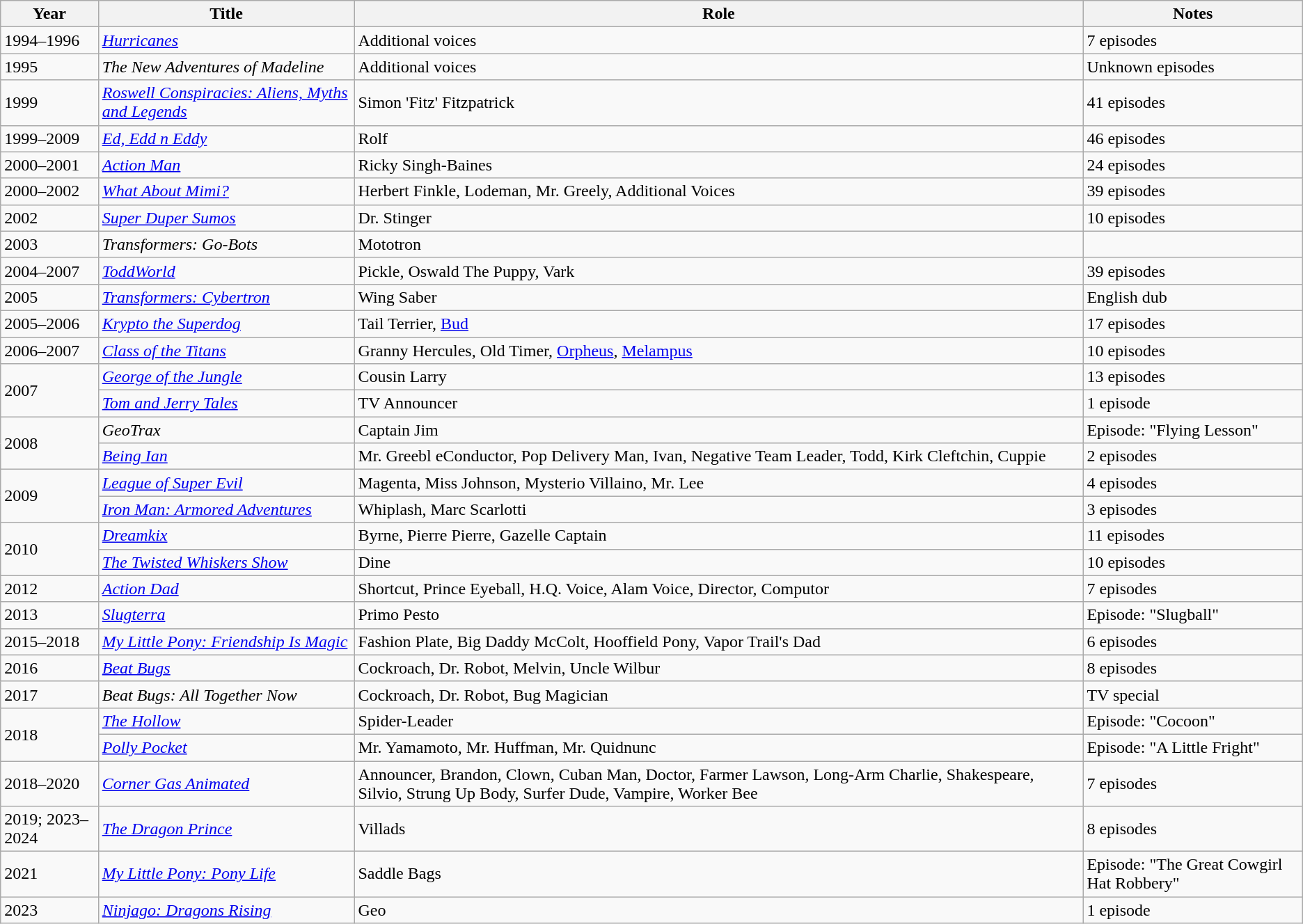<table class="wikitable sortable">
<tr>
<th>Year</th>
<th>Title</th>
<th>Role</th>
<th class="unsortable">Notes</th>
</tr>
<tr>
<td>1994–1996</td>
<td><em><a href='#'>Hurricanes</a></em></td>
<td>Additional voices</td>
<td>7 episodes</td>
</tr>
<tr>
<td>1995</td>
<td><em>The New Adventures of Madeline</em></td>
<td>Additional voices</td>
<td>Unknown episodes</td>
</tr>
<tr>
<td>1999</td>
<td><em><a href='#'>Roswell Conspiracies: Aliens, Myths and Legends</a></em></td>
<td>Simon 'Fitz' Fitzpatrick</td>
<td>41 episodes</td>
</tr>
<tr>
<td>1999–2009</td>
<td><em><a href='#'>Ed, Edd n Eddy</a></em></td>
<td>Rolf</td>
<td>46 episodes</td>
</tr>
<tr>
<td>2000–2001</td>
<td><em><a href='#'>Action Man</a></em></td>
<td>Ricky Singh-Baines</td>
<td>24 episodes</td>
</tr>
<tr>
<td>2000–2002</td>
<td><em><a href='#'>What About Mimi?</a></em></td>
<td>Herbert Finkle, Lodeman, Mr. Greely, Additional Voices</td>
<td>39 episodes</td>
</tr>
<tr>
<td>2002</td>
<td><em><a href='#'>Super Duper Sumos</a></em></td>
<td>Dr. Stinger</td>
<td>10 episodes</td>
</tr>
<tr>
<td>2003</td>
<td><em>Transformers: Go-Bots</em></td>
<td>Mototron</td>
<td></td>
</tr>
<tr>
<td>2004–2007</td>
<td><em><a href='#'>ToddWorld</a></em></td>
<td>Pickle, Oswald The Puppy, Vark</td>
<td>39 episodes</td>
</tr>
<tr>
<td>2005</td>
<td><em><a href='#'>Transformers: Cybertron</a></em></td>
<td>Wing Saber</td>
<td>English dub</td>
</tr>
<tr>
<td>2005–2006</td>
<td><em><a href='#'>Krypto the Superdog</a></em></td>
<td>Tail Terrier, <a href='#'>Bud</a></td>
<td>17 episodes</td>
</tr>
<tr>
<td>2006–2007</td>
<td><em><a href='#'>Class of the Titans</a></em></td>
<td>Granny Hercules, Old Timer, <a href='#'>Orpheus</a>, <a href='#'>Melampus</a></td>
<td>10 episodes</td>
</tr>
<tr>
<td rowspan="2">2007</td>
<td><em><a href='#'>George of the Jungle</a></em></td>
<td>Cousin Larry</td>
<td>13 episodes</td>
</tr>
<tr>
<td><em><a href='#'>Tom and Jerry Tales</a></em></td>
<td>TV Announcer</td>
<td>1 episode</td>
</tr>
<tr>
<td rowspan="2">2008</td>
<td><em>GeoTrax</em></td>
<td>Captain Jim</td>
<td>Episode: "Flying Lesson"</td>
</tr>
<tr>
<td><em><a href='#'>Being Ian</a></em></td>
<td>Mr. Greebl eConductor, Pop Delivery Man, Ivan, Negative Team Leader, Todd, Kirk Cleftchin, Cuppie</td>
<td>2 episodes</td>
</tr>
<tr>
<td rowspan="2">2009</td>
<td><em><a href='#'>League of Super Evil</a></em></td>
<td>Magenta, Miss Johnson, Mysterio Villaino, Mr. Lee</td>
<td>4 episodes</td>
</tr>
<tr>
<td><em><a href='#'>Iron Man: Armored Adventures</a></em></td>
<td>Whiplash, Marc Scarlotti</td>
<td>3 episodes</td>
</tr>
<tr>
<td rowspan="2">2010</td>
<td><em><a href='#'>Dreamkix</a></em></td>
<td>Byrne, Pierre Pierre, Gazelle Captain</td>
<td>11 episodes</td>
</tr>
<tr>
<td><em><a href='#'>The Twisted Whiskers Show</a></em></td>
<td>Dine</td>
<td>10 episodes</td>
</tr>
<tr>
<td>2012</td>
<td><em><a href='#'>Action Dad</a></em></td>
<td>Shortcut, Prince Eyeball, H.Q. Voice, Alam Voice, Director, Computor</td>
<td>7 episodes</td>
</tr>
<tr>
<td>2013</td>
<td><em><a href='#'>Slugterra</a></em></td>
<td>Primo Pesto</td>
<td>Episode: "Slugball"</td>
</tr>
<tr>
<td>2015–2018</td>
<td><em><a href='#'>My Little Pony: Friendship Is Magic</a></em></td>
<td>Fashion Plate, Big Daddy McColt, Hooffield Pony, Vapor Trail's Dad</td>
<td>6 episodes</td>
</tr>
<tr>
<td>2016</td>
<td><em><a href='#'>Beat Bugs</a></em></td>
<td>Cockroach, Dr. Robot, Melvin, Uncle Wilbur</td>
<td>8 episodes</td>
</tr>
<tr>
<td>2017</td>
<td><em>Beat Bugs: All Together Now</em></td>
<td>Cockroach, Dr. Robot, Bug Magician</td>
<td>TV special</td>
</tr>
<tr>
<td rowspan="2">2018</td>
<td><em><a href='#'>The Hollow</a></em></td>
<td>Spider-Leader</td>
<td>Episode: "Cocoon"</td>
</tr>
<tr>
<td><em><a href='#'>Polly Pocket</a></em></td>
<td>Mr. Yamamoto, Mr. Huffman, Mr. Quidnunc</td>
<td>Episode: "A Little Fright"</td>
</tr>
<tr>
<td>2018–2020</td>
<td><em><a href='#'>Corner Gas Animated</a></em></td>
<td>Announcer, Brandon, Clown, Cuban Man, Doctor, Farmer Lawson, Long-Arm Charlie, Shakespeare,  Silvio, Strung Up Body, Surfer Dude, Vampire, Worker Bee</td>
<td>7 episodes</td>
</tr>
<tr>
<td>2019; 2023–2024</td>
<td><em><a href='#'>The Dragon Prince</a></em></td>
<td>Villads</td>
<td>8 episodes</td>
</tr>
<tr>
<td>2021</td>
<td><em><a href='#'>My Little Pony: Pony Life</a></em></td>
<td>Saddle Bags</td>
<td>Episode: "The Great Cowgirl Hat Robbery"</td>
</tr>
<tr>
<td>2023</td>
<td><em><a href='#'>Ninjago: Dragons Rising</a></em></td>
<td>Geo</td>
<td>1 episode</td>
</tr>
</table>
